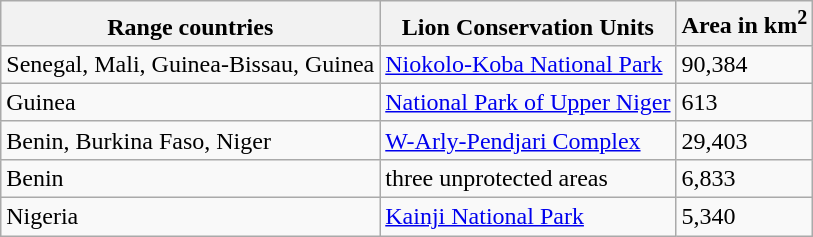<table class="wikitable sortable">
<tr valign=bottom>
<th>Range countries</th>
<th>Lion Conservation Units</th>
<th>Area in km<sup>2</sup></th>
</tr>
<tr>
<td>Senegal, Mali, Guinea-Bissau, Guinea</td>
<td><a href='#'>Niokolo-Koba National Park</a></td>
<td>90,384</td>
</tr>
<tr>
<td>Guinea</td>
<td><a href='#'>National Park of Upper Niger</a></td>
<td>613</td>
</tr>
<tr>
<td>Benin, Burkina Faso, Niger</td>
<td><a href='#'>W-Arly-Pendjari Complex</a></td>
<td>29,403</td>
</tr>
<tr>
<td>Benin</td>
<td>three unprotected areas</td>
<td>6,833</td>
</tr>
<tr>
<td>Nigeria</td>
<td><a href='#'>Kainji National Park</a></td>
<td>5,340</td>
</tr>
</table>
